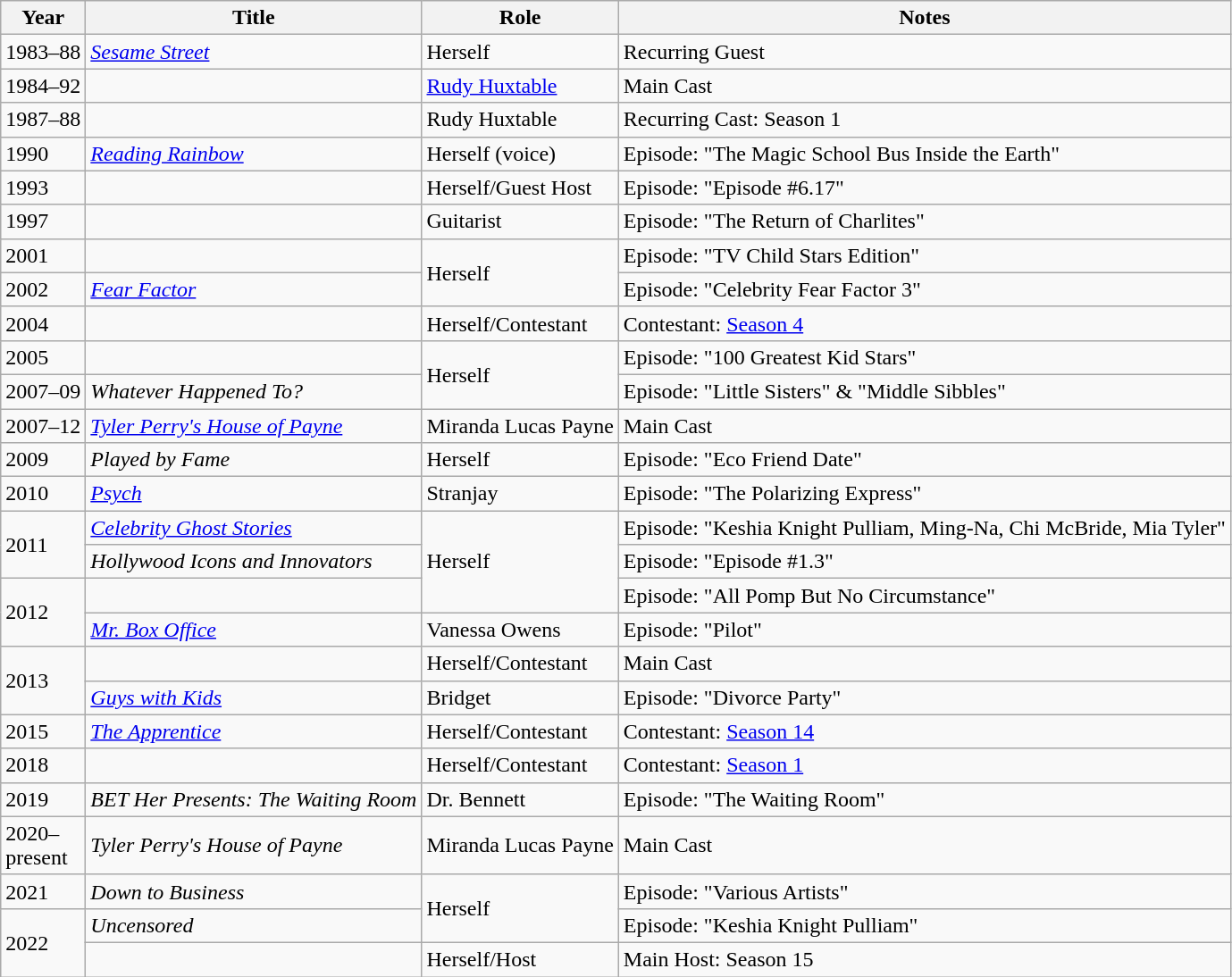<table class="wikitable sortable">
<tr>
<th>Year</th>
<th>Title</th>
<th>Role</th>
<th>Notes</th>
</tr>
<tr>
<td>1983–88</td>
<td><em><a href='#'>Sesame Street</a></em></td>
<td>Herself</td>
<td>Recurring Guest</td>
</tr>
<tr>
<td>1984–92</td>
<td><em></em></td>
<td><a href='#'>Rudy Huxtable</a></td>
<td>Main Cast</td>
</tr>
<tr>
<td>1987–88</td>
<td><em></em></td>
<td>Rudy Huxtable</td>
<td>Recurring Cast: Season 1</td>
</tr>
<tr>
<td>1990</td>
<td><em><a href='#'>Reading Rainbow</a></em></td>
<td>Herself (voice)</td>
<td>Episode: "The Magic School Bus Inside the Earth"</td>
</tr>
<tr>
<td>1993</td>
<td><em></em></td>
<td>Herself/Guest Host</td>
<td>Episode: "Episode #6.17"</td>
</tr>
<tr>
<td>1997</td>
<td><em></em></td>
<td>Guitarist</td>
<td>Episode: "The Return of Charlites"</td>
</tr>
<tr>
<td>2001</td>
<td><em></em></td>
<td rowspan=2>Herself</td>
<td>Episode: "TV Child Stars Edition"</td>
</tr>
<tr>
<td>2002</td>
<td><em><a href='#'>Fear Factor</a></em></td>
<td>Episode: "Celebrity Fear Factor 3"</td>
</tr>
<tr>
<td>2004</td>
<td><em></em></td>
<td>Herself/Contestant</td>
<td>Contestant: <a href='#'>Season 4</a></td>
</tr>
<tr>
<td>2005</td>
<td><em></em></td>
<td rowspan=2>Herself</td>
<td>Episode: "100 Greatest Kid Stars"</td>
</tr>
<tr>
<td>2007–09</td>
<td><em>Whatever Happened To?</em></td>
<td>Episode: "Little Sisters" & "Middle Sibbles"</td>
</tr>
<tr>
<td>2007–12</td>
<td><em><a href='#'>Tyler Perry's House of Payne</a></em></td>
<td>Miranda Lucas Payne</td>
<td>Main Cast</td>
</tr>
<tr>
<td>2009</td>
<td><em>Played by Fame</em></td>
<td>Herself</td>
<td>Episode: "Eco Friend Date"</td>
</tr>
<tr>
<td>2010</td>
<td><em><a href='#'>Psych</a></em></td>
<td>Stranjay</td>
<td>Episode: "The Polarizing Express"</td>
</tr>
<tr>
<td rowspan=2>2011</td>
<td><em><a href='#'>Celebrity Ghost Stories</a></em></td>
<td rowspan=3>Herself</td>
<td>Episode: "Keshia Knight Pulliam, Ming-Na, Chi McBride, Mia Tyler"</td>
</tr>
<tr>
<td><em>Hollywood Icons and Innovators</em></td>
<td>Episode: "Episode #1.3"</td>
</tr>
<tr>
<td rowspan=2>2012</td>
<td><em></em></td>
<td>Episode: "All Pomp But No Circumstance"</td>
</tr>
<tr>
<td><em><a href='#'>Mr. Box Office</a></em></td>
<td>Vanessa Owens</td>
<td>Episode: "Pilot"</td>
</tr>
<tr>
<td rowspan=2>2013</td>
<td><em></em></td>
<td>Herself/Contestant</td>
<td>Main Cast</td>
</tr>
<tr>
<td><em><a href='#'>Guys with Kids</a></em></td>
<td>Bridget</td>
<td>Episode: "Divorce Party"</td>
</tr>
<tr>
<td>2015</td>
<td><em><a href='#'>The Apprentice</a></em></td>
<td>Herself/Contestant</td>
<td>Contestant: <a href='#'>Season 14</a></td>
</tr>
<tr>
<td>2018</td>
<td><em></em></td>
<td>Herself/Contestant</td>
<td>Contestant: <a href='#'>Season 1</a></td>
</tr>
<tr>
<td>2019</td>
<td><em>BET Her Presents: The Waiting Room</em></td>
<td>Dr. Bennett</td>
<td>Episode: "The Waiting Room"</td>
</tr>
<tr>
<td>2020–<br>present</td>
<td><em>Tyler Perry's House of Payne</em></td>
<td>Miranda Lucas Payne</td>
<td>Main Cast</td>
</tr>
<tr>
<td>2021</td>
<td><em>Down to Business</em></td>
<td rowspan=2>Herself</td>
<td>Episode: "Various Artists"</td>
</tr>
<tr>
<td rowspan=2>2022</td>
<td><em>Uncensored</em></td>
<td>Episode: "Keshia Knight Pulliam"</td>
</tr>
<tr>
<td><em></em></td>
<td>Herself/Host</td>
<td>Main Host: Season 15</td>
</tr>
</table>
